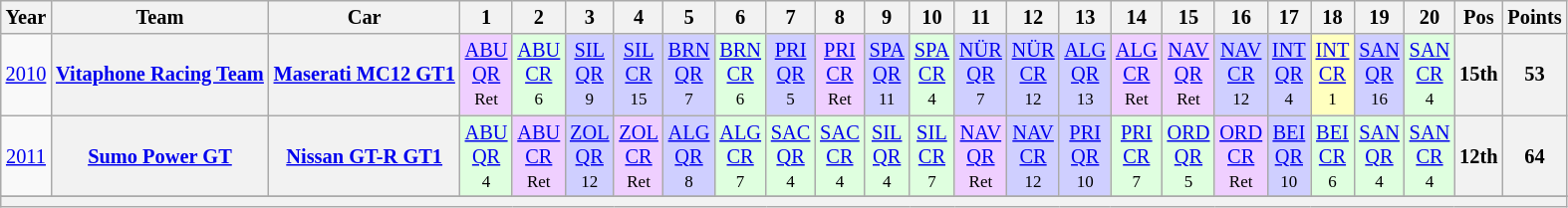<table class="wikitable" border="1" style="text-align:center; font-size:85%;">
<tr>
<th>Year</th>
<th>Team</th>
<th>Car</th>
<th>1</th>
<th>2</th>
<th>3</th>
<th>4</th>
<th>5</th>
<th>6</th>
<th>7</th>
<th>8</th>
<th>9</th>
<th>10</th>
<th>11</th>
<th>12</th>
<th>13</th>
<th>14</th>
<th>15</th>
<th>16</th>
<th>17</th>
<th>18</th>
<th>19</th>
<th>20</th>
<th>Pos</th>
<th>Points</th>
</tr>
<tr>
<td><a href='#'>2010</a></td>
<th nowrap><a href='#'>Vitaphone Racing Team</a></th>
<th nowrap><a href='#'>Maserati MC12 GT1</a></th>
<td style="background:#EFCFFF;"><a href='#'>ABU<br>QR</a><br><small>Ret<br></small></td>
<td style="background:#DFFFDF;"><a href='#'>ABU<br>CR</a><br><small>6<br></small></td>
<td style="background:#CFCFFF;"><a href='#'>SIL<br>QR</a><br><small>9<br></small></td>
<td style="background:#CFCFFF;"><a href='#'>SIL<br>CR</a><br><small>15<br></small></td>
<td style="background:#CFCFFF;"><a href='#'>BRN<br>QR</a><br><small>7<br></small></td>
<td style="background:#DFFFDF;"><a href='#'>BRN<br>CR</a><br><small>6<br></small></td>
<td style="background:#CFCFFF;"><a href='#'>PRI<br>QR</a><br><small>5<br></small></td>
<td style="background:#EFCFFF;"><a href='#'>PRI<br>CR</a><br><small>Ret<br></small></td>
<td style="background:#CFCFFF;"><a href='#'>SPA<br>QR</a><br><small>11<br></small></td>
<td style="background:#DFFFDF;"><a href='#'>SPA<br>CR</a><br><small>4<br></small></td>
<td style="background:#CFCFFF;"><a href='#'>NÜR<br>QR</a><br><small>7<br></small></td>
<td style="background:#CFCFFF;"><a href='#'>NÜR<br>CR</a><br><small>12<br></small></td>
<td style="background:#CFCFFF;"><a href='#'>ALG<br>QR</a><br><small>13<br></small></td>
<td style="background:#EFCFFF;"><a href='#'>ALG<br>CR</a><br><small>Ret<br></small></td>
<td style="background:#EFCFFF;"><a href='#'>NAV<br>QR</a><br><small>Ret<br></small></td>
<td style="background:#CFCFFF;"><a href='#'>NAV<br>CR</a><br><small>12<br></small></td>
<td style="background:#CFCFFF;"><a href='#'>INT<br>QR</a><br><small>4<br></small></td>
<td style="background:#FFFFBF;"><a href='#'>INT<br>CR</a><br><small>1<br></small></td>
<td style="background:#CFCFFF;"><a href='#'>SAN<br>QR</a><br><small>16<br></small></td>
<td style="background:#DFFFDF;"><a href='#'>SAN<br>CR</a><br><small>4<br></small></td>
<th>15th</th>
<th>53</th>
</tr>
<tr>
<td><a href='#'>2011</a></td>
<th nowrap><a href='#'>Sumo Power GT</a></th>
<th nowrap><a href='#'>Nissan GT-R GT1</a></th>
<td style="background:#DFFFDF;"><a href='#'>ABU<br>QR</a><br><small>4<br></small></td>
<td style="background:#EFCFFF;"><a href='#'>ABU<br>CR</a><br><small>Ret<br></small></td>
<td style="background:#CFCFFF;"><a href='#'>ZOL<br>QR</a><br><small>12<br></small></td>
<td style="background:#EFCFFF;"><a href='#'>ZOL<br>CR</a><br><small>Ret<br></small></td>
<td style="background:#CFCFFF;"><a href='#'>ALG<br>QR</a><br><small>8<br></small></td>
<td style="background:#DFFFDF;"><a href='#'>ALG<br>CR</a><br><small>7<br></small></td>
<td style="background:#DFFFDF;"><a href='#'>SAC<br>QR</a><br><small>4<br></small></td>
<td style="background:#DFFFDF;"><a href='#'>SAC<br>CR</a><br><small>4<br></small></td>
<td style="background:#DFFFDF;"><a href='#'>SIL<br>QR</a><br><small>4<br></small></td>
<td style="background:#DFFFDF;"><a href='#'>SIL<br>CR</a><br><small>7<br></small></td>
<td style="background:#EFCFFF;"><a href='#'>NAV<br>QR</a><br><small>Ret<br></small></td>
<td style="background:#CFCFFF;"><a href='#'>NAV<br>CR</a><br><small>12<br></small></td>
<td style="background:#CFCFFF;"><a href='#'>PRI<br>QR</a><br><small>10<br></small></td>
<td style="background:#DFFFDF;"><a href='#'>PRI<br>CR</a><br><small>7<br></small></td>
<td style="background:#DFFFDF;"><a href='#'>ORD<br>QR</a><br><small>5<br></small></td>
<td style="background:#EFCFFF;"><a href='#'>ORD<br>CR</a><br><small>Ret<br></small></td>
<td style="background:#CFCFFF;"><a href='#'>BEI<br>QR</a><br><small>10<br></small></td>
<td style="background:#DFFFDF;"><a href='#'>BEI<br>CR</a><br><small>6<br></small></td>
<td style="background:#DFFFDF;"><a href='#'>SAN<br>QR</a><br><small>4<br></small></td>
<td style="background:#DFFFDF;"><a href='#'>SAN<br>CR</a><br><small>4<br></small></td>
<th>12th</th>
<th>64</th>
</tr>
<tr>
</tr>
<tr>
<th colspan="25"></th>
</tr>
</table>
